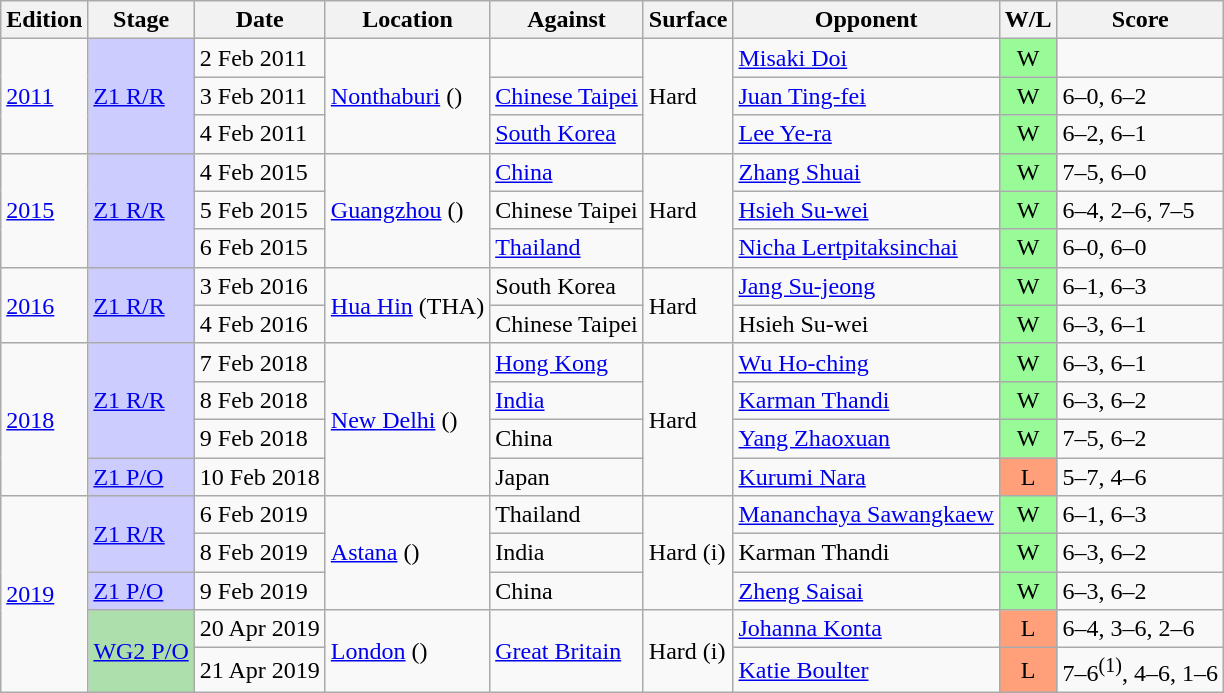<table class="wikitable">
<tr>
<th>Edition</th>
<th>Stage</th>
<th>Date</th>
<th>Location</th>
<th>Against</th>
<th>Surface</th>
<th>Opponent</th>
<th>W/L</th>
<th>Score</th>
</tr>
<tr>
<td rowspan="3"><a href='#'>2011</a></td>
<td rowspan="3" bgcolor=#ccf><a href='#'>Z1 R/R</a></td>
<td>2 Feb 2011</td>
<td rowspan="3"><a href='#'>Nonthaburi</a> ()</td>
<td> </td>
<td rowspan="3">Hard</td>
<td><a href='#'>Misaki Doi</a></td>
<td style="text-align:center; background:#98fb98;">W</td>
<td></td>
</tr>
<tr>
<td>3 Feb 2011</td>
<td> <a href='#'>Chinese Taipei</a></td>
<td><a href='#'>Juan Ting-fei</a></td>
<td style="text-align:center; background:#98fb98;">W</td>
<td>6–0, 6–2</td>
</tr>
<tr>
<td>4 Feb 2011</td>
<td> <a href='#'>South Korea</a></td>
<td><a href='#'>Lee Ye-ra</a></td>
<td style="text-align:center; background:#98fb98;">W</td>
<td>6–2, 6–1</td>
</tr>
<tr>
<td rowspan="3"><a href='#'>2015</a></td>
<td rowspan="3" bgcolor=#ccf><a href='#'>Z1 R/R</a></td>
<td>4 Feb 2015</td>
<td rowspan="3"><a href='#'>Guangzhou</a> ()</td>
<td> <a href='#'>China</a></td>
<td rowspan="3">Hard</td>
<td><a href='#'>Zhang Shuai</a></td>
<td style="text-align:center; background:#98fb98;">W</td>
<td>7–5, 6–0</td>
</tr>
<tr>
<td>5 Feb 2015</td>
<td> Chinese Taipei</td>
<td><a href='#'>Hsieh Su-wei</a></td>
<td style="text-align:center; background:#98fb98;">W</td>
<td>6–4, 2–6, 7–5</td>
</tr>
<tr>
<td>6 Feb 2015</td>
<td> <a href='#'>Thailand</a></td>
<td><a href='#'>Nicha Lertpitaksinchai</a></td>
<td style="text-align:center; background:#98fb98;">W</td>
<td>6–0, 6–0</td>
</tr>
<tr>
<td rowspan="2"><a href='#'>2016</a></td>
<td rowspan="2" bgcolor=#ccf><a href='#'>Z1 R/R</a></td>
<td>3 Feb 2016</td>
<td rowspan="2"><a href='#'>Hua Hin</a> (THA)</td>
<td> South Korea</td>
<td rowspan="2">Hard</td>
<td><a href='#'>Jang Su-jeong</a></td>
<td style="text-align:center; background:#98fb98;">W</td>
<td>6–1, 6–3</td>
</tr>
<tr>
<td>4 Feb 2016</td>
<td> Chinese Taipei</td>
<td>Hsieh Su-wei</td>
<td style="text-align:center; background:#98fb98;">W</td>
<td>6–3, 6–1</td>
</tr>
<tr>
<td rowspan="4"><a href='#'>2018</a></td>
<td rowspan="3" bgcolor=#ccf><a href='#'>Z1 R/R</a></td>
<td>7 Feb 2018</td>
<td rowspan="4"><a href='#'>New Delhi</a> ()</td>
<td> <a href='#'>Hong Kong</a></td>
<td rowspan="4">Hard</td>
<td><a href='#'>Wu Ho-ching</a></td>
<td style="text-align:center; background:#98fb98;">W</td>
<td>6–3, 6–1</td>
</tr>
<tr>
<td>8 Feb 2018</td>
<td> <a href='#'>India</a></td>
<td><a href='#'>Karman Thandi</a></td>
<td style="text-align:center; background:#98fb98;">W</td>
<td>6–3, 6–2</td>
</tr>
<tr>
<td>9 Feb 2018</td>
<td> China</td>
<td><a href='#'>Yang Zhaoxuan</a></td>
<td style="text-align:center; background:#98fb98;">W</td>
<td>7–5, 6–2</td>
</tr>
<tr>
<td bgcolor=#ccf><a href='#'>Z1 P/O</a></td>
<td>10 Feb 2018</td>
<td> Japan</td>
<td><a href='#'>Kurumi Nara</a></td>
<td style="text-align:center; background:#ffa07a;">L</td>
<td>5–7, 4–6</td>
</tr>
<tr>
<td rowspan="5"><a href='#'>2019</a></td>
<td rowspan="2" bgcolor=#ccf><a href='#'>Z1 R/R</a></td>
<td>6 Feb 2019</td>
<td rowspan="3"><a href='#'>Astana</a> ()</td>
<td> Thailand</td>
<td rowspan="3">Hard (i)</td>
<td><a href='#'>Mananchaya Sawangkaew</a></td>
<td style="text-align:center; background:#98fb98;">W</td>
<td>6–1, 6–3</td>
</tr>
<tr>
<td>8 Feb 2019</td>
<td> India</td>
<td>Karman Thandi</td>
<td style="text-align:center; background:#98fb98;">W</td>
<td>6–3, 6–2</td>
</tr>
<tr>
<td bgcolor=#ccf><a href='#'>Z1 P/O</a></td>
<td>9 Feb 2019</td>
<td> China</td>
<td><a href='#'>Zheng Saisai</a></td>
<td style="text-align:center; background:#98fb98;">W</td>
<td>6–3, 6–2</td>
</tr>
<tr>
<td rowspan="2" bgcolor=addfad><a href='#'>WG2 P/O</a></td>
<td>20 Apr 2019</td>
<td rowspan="2"><a href='#'>London</a> ()</td>
<td rowspan="2"> <a href='#'>Great Britain</a></td>
<td rowspan="2">Hard (i)</td>
<td><a href='#'>Johanna Konta</a></td>
<td style="text-align:center; background:#ffa07a;">L</td>
<td>6–4, 3–6, 2–6</td>
</tr>
<tr>
<td>21 Apr 2019</td>
<td><a href='#'>Katie Boulter</a></td>
<td style="text-align:center; background:#ffa07a;">L</td>
<td>7–6<sup>(1)</sup>, 4–6, 1–6</td>
</tr>
</table>
